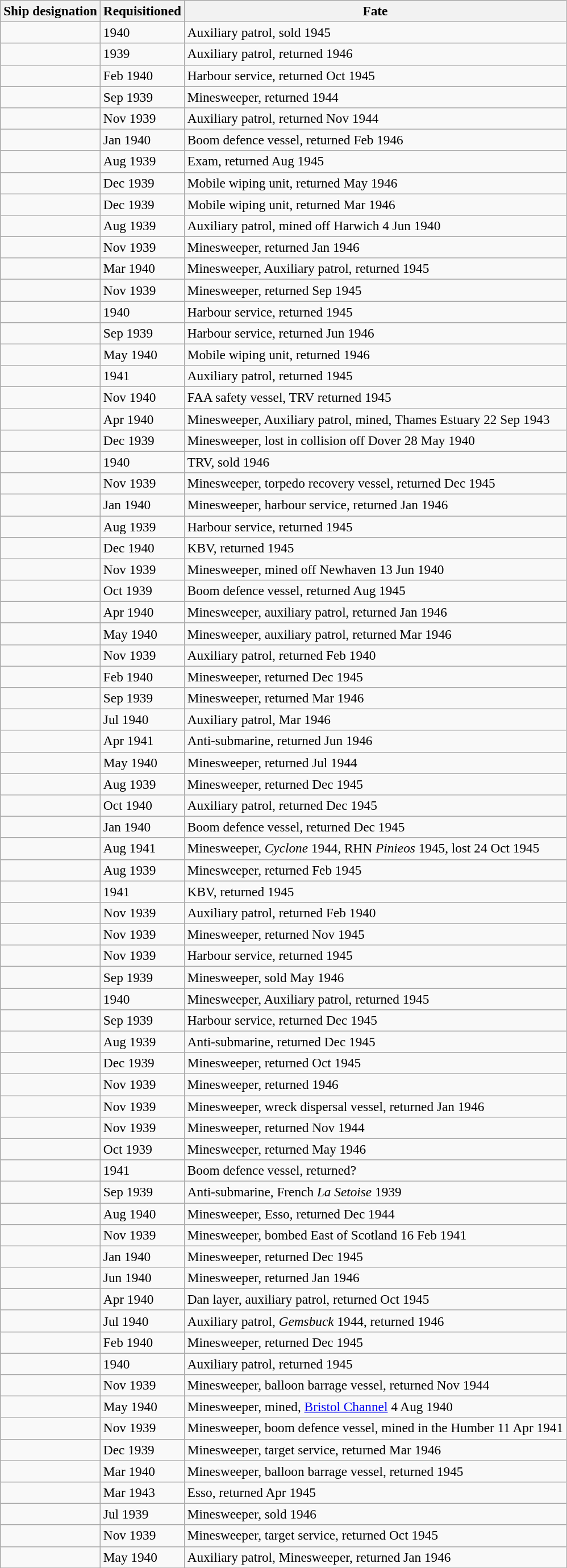<table class="wikitable" style="font-size:97%;">
<tr>
<th>Ship designation</th>
<th>Requisitioned</th>
<th>Fate</th>
</tr>
<tr>
<td></td>
<td>1940</td>
<td>Auxiliary patrol, sold 1945</td>
</tr>
<tr>
<td></td>
<td>1939</td>
<td>Auxiliary patrol, returned 1946</td>
</tr>
<tr>
<td></td>
<td>Feb 1940</td>
<td>Harbour service, returned Oct 1945</td>
</tr>
<tr>
<td></td>
<td>Sep 1939</td>
<td>Minesweeper, returned 1944</td>
</tr>
<tr>
<td></td>
<td>Nov 1939</td>
<td>Auxiliary patrol, returned Nov 1944</td>
</tr>
<tr>
<td></td>
<td>Jan 1940</td>
<td>Boom defence vessel, returned Feb 1946</td>
</tr>
<tr>
<td></td>
<td>Aug 1939</td>
<td>Exam, returned Aug 1945</td>
</tr>
<tr>
<td></td>
<td>Dec 1939</td>
<td>Mobile wiping unit, returned May 1946</td>
</tr>
<tr>
<td></td>
<td>Dec 1939</td>
<td>Mobile wiping unit, returned Mar 1946</td>
</tr>
<tr>
<td></td>
<td>Aug 1939</td>
<td>Auxiliary patrol, mined off Harwich 4 Jun 1940</td>
</tr>
<tr>
<td></td>
<td>Nov 1939</td>
<td>Minesweeper, returned Jan 1946</td>
</tr>
<tr>
<td></td>
<td>Mar 1940</td>
<td>Minesweeper, Auxiliary patrol, returned 1945</td>
</tr>
<tr>
<td></td>
<td>Nov 1939</td>
<td>Minesweeper, returned Sep 1945</td>
</tr>
<tr>
<td></td>
<td>1940</td>
<td>Harbour service, returned 1945</td>
</tr>
<tr>
<td></td>
<td>Sep 1939</td>
<td>Harbour service, returned Jun 1946</td>
</tr>
<tr>
<td></td>
<td>May 1940</td>
<td>Mobile wiping unit, returned 1946</td>
</tr>
<tr>
<td></td>
<td>1941</td>
<td>Auxiliary patrol, returned 1945</td>
</tr>
<tr>
<td></td>
<td>Nov 1940</td>
<td>FAA safety vessel, TRV returned 1945</td>
</tr>
<tr>
<td></td>
<td>Apr 1940</td>
<td>Minesweeper, Auxiliary patrol, mined, Thames Estuary 22 Sep 1943</td>
</tr>
<tr>
<td></td>
<td>Dec 1939</td>
<td>Minesweeper, lost in collision off Dover 28 May 1940</td>
</tr>
<tr>
<td></td>
<td>1940</td>
<td>TRV, sold 1946</td>
</tr>
<tr>
<td></td>
<td>Nov 1939</td>
<td>Minesweeper, torpedo recovery vessel, returned Dec 1945</td>
</tr>
<tr>
<td></td>
<td>Jan 1940</td>
<td>Minesweeper, harbour service, returned Jan 1946</td>
</tr>
<tr>
<td></td>
<td>Aug 1939</td>
<td>Harbour service, returned 1945</td>
</tr>
<tr>
<td></td>
<td>Dec 1940</td>
<td>KBV, returned 1945</td>
</tr>
<tr>
<td></td>
<td>Nov 1939</td>
<td>Minesweeper, mined off Newhaven 13 Jun 1940</td>
</tr>
<tr>
<td></td>
<td>Oct 1939</td>
<td>Boom defence vessel, returned Aug 1945</td>
</tr>
<tr>
<td></td>
<td>Apr 1940</td>
<td>Minesweeper, auxiliary patrol, returned Jan 1946</td>
</tr>
<tr>
<td></td>
<td>May 1940</td>
<td>Minesweeper, auxiliary patrol, returned Mar 1946</td>
</tr>
<tr>
<td></td>
<td>Nov 1939</td>
<td>Auxiliary patrol, returned Feb 1940</td>
</tr>
<tr>
<td></td>
<td>Feb 1940</td>
<td>Minesweeper, returned Dec 1945</td>
</tr>
<tr>
<td></td>
<td>Sep 1939</td>
<td>Minesweeper, returned Mar 1946</td>
</tr>
<tr>
<td></td>
<td>Jul 1940</td>
<td>Auxiliary patrol, Mar 1946</td>
</tr>
<tr>
<td></td>
<td>Apr 1941</td>
<td>Anti-submarine, returned Jun 1946</td>
</tr>
<tr>
<td></td>
<td>May 1940</td>
<td>Minesweeper, returned Jul 1944</td>
</tr>
<tr>
<td></td>
<td>Aug 1939</td>
<td>Minesweeper, returned Dec 1945</td>
</tr>
<tr>
<td></td>
<td>Oct 1940</td>
<td>Auxiliary patrol, returned Dec 1945</td>
</tr>
<tr>
<td></td>
<td>Jan 1940</td>
<td>Boom defence vessel, returned Dec 1945</td>
</tr>
<tr>
<td></td>
<td>Aug 1941</td>
<td>Minesweeper, <em>Cyclone</em> 1944, RHN <em>Pinieos</em> 1945, lost 24 Oct 1945</td>
</tr>
<tr>
<td></td>
<td>Aug 1939</td>
<td>Minesweeper, returned Feb 1945</td>
</tr>
<tr>
<td></td>
<td>1941</td>
<td>KBV, returned 1945</td>
</tr>
<tr>
<td></td>
<td>Nov 1939</td>
<td>Auxiliary patrol, returned Feb 1940</td>
</tr>
<tr>
<td></td>
<td>Nov 1939</td>
<td>Minesweeper, returned Nov 1945</td>
</tr>
<tr>
<td></td>
<td>Nov 1939</td>
<td>Harbour service, returned 1945</td>
</tr>
<tr>
<td></td>
<td>Sep 1939</td>
<td>Minesweeper, sold May 1946</td>
</tr>
<tr>
<td></td>
<td>1940</td>
<td>Minesweeper, Auxiliary patrol, returned 1945</td>
</tr>
<tr>
<td></td>
<td>Sep 1939</td>
<td>Harbour service, returned Dec 1945</td>
</tr>
<tr>
<td></td>
<td>Aug 1939</td>
<td>Anti-submarine, returned Dec 1945</td>
</tr>
<tr>
<td></td>
<td>Dec 1939</td>
<td>Minesweeper, returned Oct 1945</td>
</tr>
<tr>
<td></td>
<td>Nov 1939</td>
<td>Minesweeper, returned 1946</td>
</tr>
<tr>
<td></td>
<td>Nov 1939</td>
<td>Minesweeper, wreck dispersal vessel, returned Jan 1946</td>
</tr>
<tr>
<td></td>
<td>Nov 1939</td>
<td>Minesweeper, returned Nov 1944</td>
</tr>
<tr>
<td></td>
<td>Oct 1939</td>
<td>Minesweeper, returned May 1946</td>
</tr>
<tr>
<td></td>
<td>1941</td>
<td>Boom defence vessel, returned?</td>
</tr>
<tr>
<td></td>
<td>Sep 1939</td>
<td>Anti-submarine, French <em>La Setoise</em> 1939</td>
</tr>
<tr>
<td></td>
<td>Aug 1940</td>
<td>Minesweeper, Esso, returned Dec 1944</td>
</tr>
<tr>
<td></td>
<td>Nov 1939</td>
<td>Minesweeper, bombed East of Scotland 16 Feb 1941</td>
</tr>
<tr>
<td></td>
<td>Jan 1940</td>
<td>Minesweeper, returned Dec 1945</td>
</tr>
<tr>
<td></td>
<td>Jun 1940</td>
<td>Minesweeper, returned Jan 1946</td>
</tr>
<tr>
<td></td>
<td>Apr 1940</td>
<td>Dan layer, auxiliary patrol, returned Oct 1945</td>
</tr>
<tr>
<td></td>
<td>Jul 1940</td>
<td>Auxiliary patrol, <em>Gemsbuck</em> 1944, returned 1946</td>
</tr>
<tr>
<td></td>
<td>Feb 1940</td>
<td>Minesweeper, returned Dec 1945</td>
</tr>
<tr>
<td></td>
<td>1940</td>
<td>Auxiliary patrol, returned 1945</td>
</tr>
<tr>
<td></td>
<td>Nov 1939</td>
<td>Minesweeper, balloon barrage vessel, returned Nov 1944</td>
</tr>
<tr>
<td></td>
<td>May 1940</td>
<td>Minesweeper, mined, <a href='#'>Bristol Channel</a> 4 Aug 1940</td>
</tr>
<tr>
<td></td>
<td>Nov 1939</td>
<td>Minesweeper, boom defence vessel, mined in the Humber 11 Apr 1941</td>
</tr>
<tr>
<td></td>
<td>Dec 1939</td>
<td>Minesweeper, target service, returned Mar 1946</td>
</tr>
<tr>
<td></td>
<td>Mar 1940</td>
<td>Minesweeper, balloon barrage vessel, returned 1945</td>
</tr>
<tr>
<td></td>
<td>Mar 1943</td>
<td>Esso, returned Apr 1945</td>
</tr>
<tr>
<td></td>
<td>Jul 1939</td>
<td>Minesweeper, sold 1946</td>
</tr>
<tr>
<td></td>
<td>Nov 1939</td>
<td>Minesweeper, target service, returned Oct 1945</td>
</tr>
<tr>
<td></td>
<td>May 1940</td>
<td>Auxiliary patrol, Minesweeper, returned Jan 1946</td>
</tr>
<tr>
</tr>
</table>
